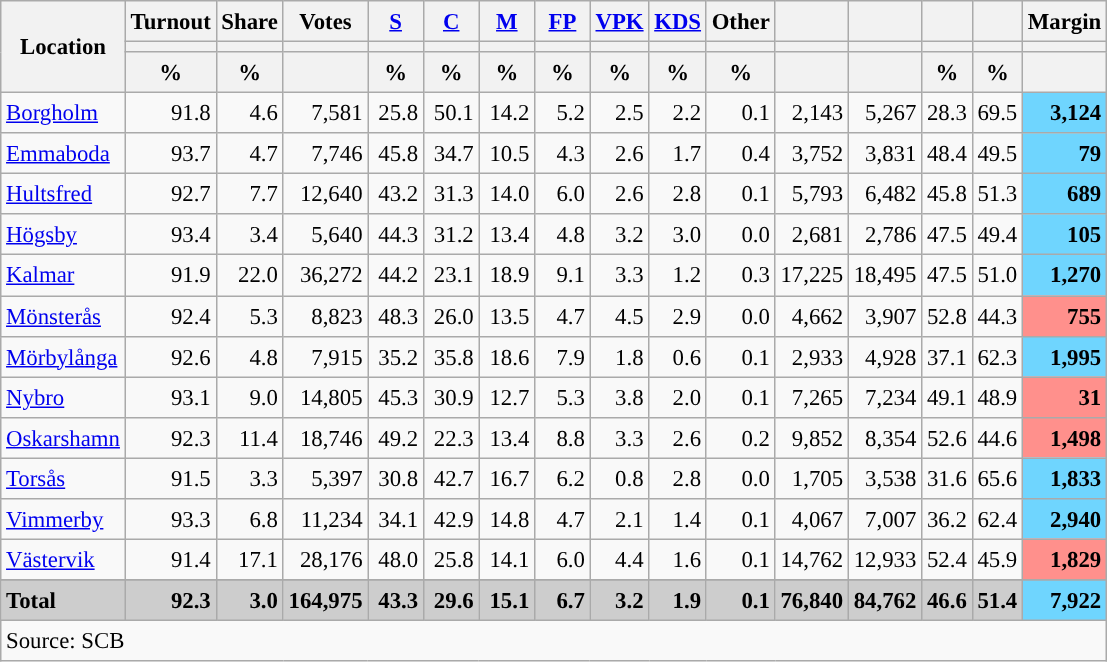<table class="wikitable sortable" style="text-align:right; font-size:95%; line-height:20px;">
<tr>
<th rowspan="3">Location</th>
<th>Turnout</th>
<th>Share</th>
<th>Votes</th>
<th width="30px" class="unsortable"><a href='#'>S</a></th>
<th width="30px" class="unsortable"><a href='#'>C</a></th>
<th width="30px" class="unsortable"><a href='#'>M</a></th>
<th width="30px" class="unsortable"><a href='#'>FP</a></th>
<th width="30px" class="unsortable"><a href='#'>VPK</a></th>
<th width="30px" class="unsortable"><a href='#'>KDS</a></th>
<th width="30px" class="unsortable">Other</th>
<th></th>
<th></th>
<th></th>
<th></th>
<th>Margin</th>
</tr>
<tr>
<th></th>
<th></th>
<th></th>
<th style="background:"></th>
<th style="background:"></th>
<th style="background:"></th>
<th style="background:"></th>
<th style="background:"></th>
<th style="background:"></th>
<th style="background:"></th>
<th style="background:"></th>
<th style="background:"></th>
<th style="background:"></th>
<th style="background:"></th>
<th></th>
</tr>
<tr>
<th data-sort-type="number">%</th>
<th data-sort-type="number">%</th>
<th></th>
<th data-sort-type="number">%</th>
<th data-sort-type="number">%</th>
<th data-sort-type="number">%</th>
<th data-sort-type="number">%</th>
<th data-sort-type="number">%</th>
<th data-sort-type="number">%</th>
<th data-sort-type="number">%</th>
<th data-sort-type="number"></th>
<th data-sort-type="number"></th>
<th data-sort-type="number">%</th>
<th data-sort-type="number">%</th>
<th data-sort-type="number"></th>
</tr>
<tr>
<td align=left><a href='#'>Borgholm</a></td>
<td>91.8</td>
<td>4.6</td>
<td>7,581</td>
<td>25.8</td>
<td>50.1</td>
<td>14.2</td>
<td>5.2</td>
<td>2.5</td>
<td>2.2</td>
<td>0.1</td>
<td>2,143</td>
<td>5,267</td>
<td>28.3</td>
<td>69.5</td>
<td bgcolor=#6fd5fe><strong>3,124</strong></td>
</tr>
<tr>
<td align=left><a href='#'>Emmaboda</a></td>
<td>93.7</td>
<td>4.7</td>
<td>7,746</td>
<td>45.8</td>
<td>34.7</td>
<td>10.5</td>
<td>4.3</td>
<td>2.6</td>
<td>1.7</td>
<td>0.4</td>
<td>3,752</td>
<td>3,831</td>
<td>48.4</td>
<td>49.5</td>
<td bgcolor=#6fd5fe><strong>79</strong></td>
</tr>
<tr>
<td align=left><a href='#'>Hultsfred</a></td>
<td>92.7</td>
<td>7.7</td>
<td>12,640</td>
<td>43.2</td>
<td>31.3</td>
<td>14.0</td>
<td>6.0</td>
<td>2.6</td>
<td>2.8</td>
<td>0.1</td>
<td>5,793</td>
<td>6,482</td>
<td>45.8</td>
<td>51.3</td>
<td bgcolor=#6fd5fe><strong>689</strong></td>
</tr>
<tr>
<td align=left><a href='#'>Högsby</a></td>
<td>93.4</td>
<td>3.4</td>
<td>5,640</td>
<td>44.3</td>
<td>31.2</td>
<td>13.4</td>
<td>4.8</td>
<td>3.2</td>
<td>3.0</td>
<td>0.0</td>
<td>2,681</td>
<td>2,786</td>
<td>47.5</td>
<td>49.4</td>
<td bgcolor=#6fd5fe><strong>105</strong></td>
</tr>
<tr>
<td align=left><a href='#'>Kalmar</a></td>
<td>91.9</td>
<td>22.0</td>
<td>36,272</td>
<td>44.2</td>
<td>23.1</td>
<td>18.9</td>
<td>9.1</td>
<td>3.3</td>
<td>1.2</td>
<td>0.3</td>
<td>17,225</td>
<td>18,495</td>
<td>47.5</td>
<td>51.0</td>
<td bgcolor=#6fd5fe><strong>1,270</strong></td>
</tr>
<tr>
<td align=left><a href='#'>Mönsterås</a></td>
<td>92.4</td>
<td>5.3</td>
<td>8,823</td>
<td>48.3</td>
<td>26.0</td>
<td>13.5</td>
<td>4.7</td>
<td>4.5</td>
<td>2.9</td>
<td>0.0</td>
<td>4,662</td>
<td>3,907</td>
<td>52.8</td>
<td>44.3</td>
<td bgcolor=#ff908c><strong>755</strong></td>
</tr>
<tr>
<td align=left><a href='#'>Mörbylånga</a></td>
<td>92.6</td>
<td>4.8</td>
<td>7,915</td>
<td>35.2</td>
<td>35.8</td>
<td>18.6</td>
<td>7.9</td>
<td>1.8</td>
<td>0.6</td>
<td>0.1</td>
<td>2,933</td>
<td>4,928</td>
<td>37.1</td>
<td>62.3</td>
<td bgcolor=#6fd5fe><strong>1,995</strong></td>
</tr>
<tr>
<td align=left><a href='#'>Nybro</a></td>
<td>93.1</td>
<td>9.0</td>
<td>14,805</td>
<td>45.3</td>
<td>30.9</td>
<td>12.7</td>
<td>5.3</td>
<td>3.8</td>
<td>2.0</td>
<td>0.1</td>
<td>7,265</td>
<td>7,234</td>
<td>49.1</td>
<td>48.9</td>
<td bgcolor=#ff908c><strong>31</strong></td>
</tr>
<tr>
<td align=left><a href='#'>Oskarshamn</a></td>
<td>92.3</td>
<td>11.4</td>
<td>18,746</td>
<td>49.2</td>
<td>22.3</td>
<td>13.4</td>
<td>8.8</td>
<td>3.3</td>
<td>2.6</td>
<td>0.2</td>
<td>9,852</td>
<td>8,354</td>
<td>52.6</td>
<td>44.6</td>
<td bgcolor=#ff908c><strong>1,498</strong></td>
</tr>
<tr>
<td align=left><a href='#'>Torsås</a></td>
<td>91.5</td>
<td>3.3</td>
<td>5,397</td>
<td>30.8</td>
<td>42.7</td>
<td>16.7</td>
<td>6.2</td>
<td>0.8</td>
<td>2.8</td>
<td>0.0</td>
<td>1,705</td>
<td>3,538</td>
<td>31.6</td>
<td>65.6</td>
<td bgcolor=#6fd5fe><strong>1,833</strong></td>
</tr>
<tr>
<td align=left><a href='#'>Vimmerby</a></td>
<td>93.3</td>
<td>6.8</td>
<td>11,234</td>
<td>34.1</td>
<td>42.9</td>
<td>14.8</td>
<td>4.7</td>
<td>2.1</td>
<td>1.4</td>
<td>0.1</td>
<td>4,067</td>
<td>7,007</td>
<td>36.2</td>
<td>62.4</td>
<td bgcolor=#6fd5fe><strong>2,940</strong></td>
</tr>
<tr>
<td align=left><a href='#'>Västervik</a></td>
<td>91.4</td>
<td>17.1</td>
<td>28,176</td>
<td>48.0</td>
<td>25.8</td>
<td>14.1</td>
<td>6.0</td>
<td>4.4</td>
<td>1.6</td>
<td>0.1</td>
<td>14,762</td>
<td>12,933</td>
<td>52.4</td>
<td>45.9</td>
<td bgcolor=#ff908c><strong>1,829</strong></td>
</tr>
<tr>
</tr>
<tr style="background:#CDCDCD;">
<td align=left><strong>Total</strong></td>
<td><strong>92.3</strong></td>
<td><strong>3.0</strong></td>
<td><strong>164,975</strong></td>
<td><strong>43.3</strong></td>
<td><strong>29.6</strong></td>
<td><strong>15.1</strong></td>
<td><strong>6.7</strong></td>
<td><strong>3.2</strong></td>
<td><strong>1.9</strong></td>
<td><strong>0.1</strong></td>
<td><strong>76,840</strong></td>
<td><strong>84,762</strong></td>
<td><strong>46.6</strong></td>
<td><strong>51.4</strong></td>
<td bgcolor=#6fd5fe><strong>7,922</strong></td>
</tr>
<tr>
<td align=left colspan=16>Source: SCB </td>
</tr>
</table>
